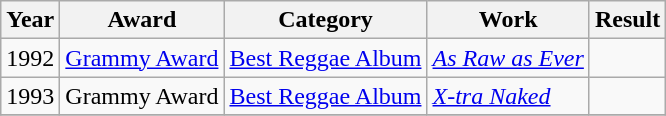<table class="wikitable">
<tr>
<th style="text-align:center;">Year</th>
<th style="text-align:center;">Award</th>
<th style="text-align:center;">Category</th>
<th style="text-align:center;">Work</th>
<th style="text-align:center;">Result</th>
</tr>
<tr>
<td>1992</td>
<td><a href='#'>Grammy Award</a></td>
<td><a href='#'>Best Reggae Album</a></td>
<td><em><a href='#'>As Raw as Ever</a></em></td>
<td></td>
</tr>
<tr>
<td>1993</td>
<td>Grammy Award</td>
<td><a href='#'>Best Reggae Album</a></td>
<td><em><a href='#'>X-tra Naked</a></em></td>
<td></td>
</tr>
<tr>
</tr>
</table>
